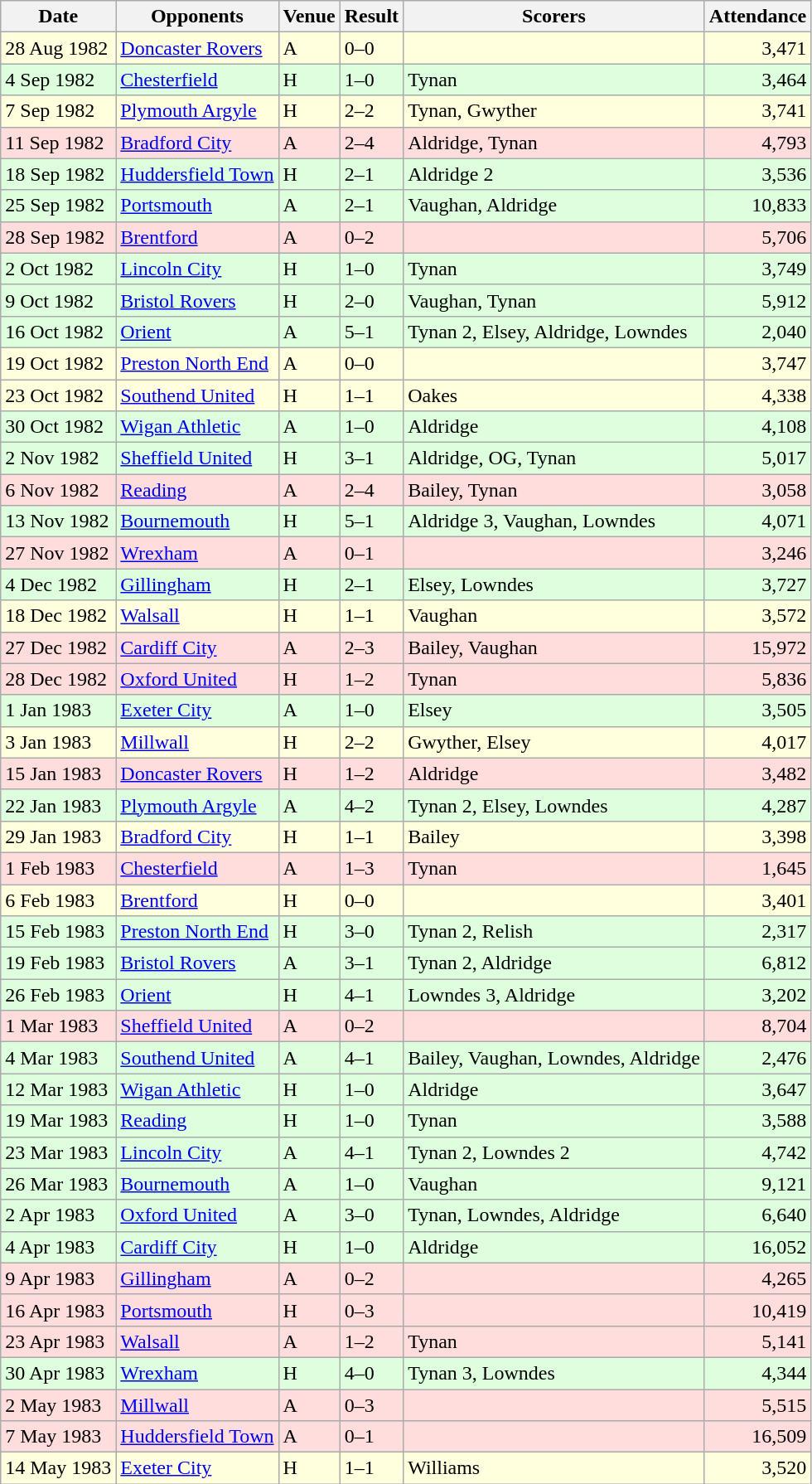<table class="wikitable sortable">
<tr>
<th>Date</th>
<th>Opponents</th>
<th>Venue</th>
<th>Result</th>
<th>Scorers</th>
<th>Attendance</th>
</tr>
<tr bgcolor="#ffffdd">
<td>28 Aug 1982</td>
<td><a href='#'>Doncaster Rovers</a></td>
<td>A</td>
<td>0–0</td>
<td></td>
<td align="right">3,471</td>
</tr>
<tr bgcolor="#ddffdd">
<td>4 Sep 1982</td>
<td><a href='#'>Chesterfield</a></td>
<td>H</td>
<td>1–0</td>
<td>Tynan</td>
<td align="right">3,464</td>
</tr>
<tr bgcolor="#ffffdd">
<td>7 Sep 1982</td>
<td><a href='#'>Plymouth Argyle</a></td>
<td>H</td>
<td>2–2</td>
<td>Tynan, Gwyther</td>
<td align="right">3,741</td>
</tr>
<tr bgcolor="#ffdddd">
<td>11 Sep 1982</td>
<td><a href='#'>Bradford City</a></td>
<td>A</td>
<td>2–4</td>
<td>Aldridge, Tynan</td>
<td align="right">4,793</td>
</tr>
<tr bgcolor="#ddffdd">
<td>18 Sep 1982</td>
<td><a href='#'>Huddersfield Town</a></td>
<td>H</td>
<td>2–1</td>
<td>Aldridge 2</td>
<td align="right">3,536</td>
</tr>
<tr bgcolor="#ddffdd">
<td>25 Sep 1982</td>
<td><a href='#'>Portsmouth</a></td>
<td>A</td>
<td>2–1</td>
<td>Vaughan, Aldridge</td>
<td align="right">10,833</td>
</tr>
<tr bgcolor="#ffdddd">
<td>28 Sep 1982</td>
<td><a href='#'>Brentford</a></td>
<td>A</td>
<td>0–2</td>
<td></td>
<td align="right">5,706</td>
</tr>
<tr bgcolor="#ddffdd">
<td>2 Oct 1982</td>
<td><a href='#'>Lincoln City</a></td>
<td>H</td>
<td>1–0</td>
<td>Tynan</td>
<td align="right">3,749</td>
</tr>
<tr bgcolor="#ddffdd">
<td>9 Oct 1982</td>
<td><a href='#'>Bristol Rovers</a></td>
<td>H</td>
<td>2–0</td>
<td>Vaughan, Tynan</td>
<td align="right">5,912</td>
</tr>
<tr bgcolor="#ddffdd">
<td>16 Oct 1982</td>
<td><a href='#'>Orient</a></td>
<td>A</td>
<td>5–1</td>
<td>Tynan 2, Elsey, Aldridge, Lowndes</td>
<td align="right">2,040</td>
</tr>
<tr bgcolor="#ffffdd">
<td>19 Oct 1982</td>
<td><a href='#'>Preston North End</a></td>
<td>A</td>
<td>0–0</td>
<td></td>
<td align="right">3,747</td>
</tr>
<tr bgcolor="#ffffdd">
<td>23 Oct 1982</td>
<td><a href='#'>Southend United</a></td>
<td>H</td>
<td>1–1</td>
<td>Oakes</td>
<td align="right">4,338</td>
</tr>
<tr bgcolor="#ddffdd">
<td>30 Oct 1982</td>
<td><a href='#'>Wigan Athletic</a></td>
<td>A</td>
<td>1–0</td>
<td>Aldridge</td>
<td align="right">4,108</td>
</tr>
<tr bgcolor="#ddffdd">
<td>2 Nov 1982</td>
<td><a href='#'>Sheffield United</a></td>
<td>H</td>
<td>3–1</td>
<td>Aldridge, OG, Tynan</td>
<td align="right">5,017</td>
</tr>
<tr bgcolor="#ffdddd">
<td>6 Nov 1982</td>
<td><a href='#'>Reading</a></td>
<td>A</td>
<td>2–4</td>
<td>Bailey, Tynan</td>
<td align="right">3,058</td>
</tr>
<tr bgcolor="#ddffdd">
<td>13 Nov 1982</td>
<td><a href='#'>Bournemouth</a></td>
<td>H</td>
<td>5–1</td>
<td>Aldridge 3, Vaughan, Lowndes</td>
<td align="right">4,071</td>
</tr>
<tr bgcolor="#ffdddd">
<td>27 Nov 1982</td>
<td><a href='#'>Wrexham</a></td>
<td>A</td>
<td>0–1</td>
<td></td>
<td align="right">3,246</td>
</tr>
<tr bgcolor="#ddffdd">
<td>4 Dec 1982</td>
<td><a href='#'>Gillingham</a></td>
<td>H</td>
<td>2–1</td>
<td>Elsey, Lowndes</td>
<td align="right">3,727</td>
</tr>
<tr bgcolor="#ffffdd">
<td>18 Dec 1982</td>
<td><a href='#'>Walsall</a></td>
<td>H</td>
<td>1–1</td>
<td>Vaughan</td>
<td align="right">3,572</td>
</tr>
<tr bgcolor="#ffdddd">
<td>27 Dec 1982</td>
<td><a href='#'>Cardiff City</a></td>
<td>A</td>
<td>2–3</td>
<td>Bailey, Vaughan</td>
<td align="right">15,972</td>
</tr>
<tr bgcolor="#ffdddd">
<td>28 Dec 1982</td>
<td><a href='#'>Oxford United</a></td>
<td>H</td>
<td>1–2</td>
<td>Tynan</td>
<td align="right">5,836</td>
</tr>
<tr bgcolor="#ddffdd">
<td>1 Jan 1983</td>
<td><a href='#'>Exeter City</a></td>
<td>A</td>
<td>1–0</td>
<td>Elsey</td>
<td align="right">3,505</td>
</tr>
<tr bgcolor="#ffffdd">
<td>3 Jan 1983</td>
<td><a href='#'>Millwall</a></td>
<td>H</td>
<td>2–2</td>
<td>Gwyther, Elsey</td>
<td align="right">4,017</td>
</tr>
<tr bgcolor="#ffdddd">
<td>15 Jan 1983</td>
<td><a href='#'>Doncaster Rovers</a></td>
<td>H</td>
<td>1–2</td>
<td>Aldridge</td>
<td align="right">3,482</td>
</tr>
<tr bgcolor="#ddffdd">
<td>22 Jan 1983</td>
<td><a href='#'>Plymouth Argyle</a></td>
<td>A</td>
<td>4–2</td>
<td>Tynan 2, Elsey, Lowndes</td>
<td align="right">4,287</td>
</tr>
<tr bgcolor="#ffffdd">
<td>29 Jan 1983</td>
<td><a href='#'>Bradford City</a></td>
<td>H</td>
<td>1–1</td>
<td>Bailey</td>
<td align="right">3,398</td>
</tr>
<tr bgcolor="#ffdddd">
<td>1 Feb 1983</td>
<td><a href='#'>Chesterfield</a></td>
<td>A</td>
<td>1–3</td>
<td>Tynan</td>
<td align="right">1,645</td>
</tr>
<tr bgcolor="#ffffdd">
<td>6 Feb 1983</td>
<td><a href='#'>Brentford</a></td>
<td>H</td>
<td>0–0</td>
<td></td>
<td align="right">3,401</td>
</tr>
<tr bgcolor="#ddffdd">
<td>15 Feb 1983</td>
<td><a href='#'>Preston North End</a></td>
<td>H</td>
<td>3–0</td>
<td>Tynan 2, Relish</td>
<td align="right">2,317</td>
</tr>
<tr bgcolor="#ddffdd">
<td>19 Feb 1983</td>
<td><a href='#'>Bristol Rovers</a></td>
<td>A</td>
<td>3–1</td>
<td>Tynan 2, Aldridge</td>
<td align="right">6,812</td>
</tr>
<tr bgcolor="#ddffdd">
<td>26 Feb 1983</td>
<td><a href='#'>Orient</a></td>
<td>H</td>
<td>4–1</td>
<td>Lowndes 3, Aldridge</td>
<td align="right">3,202</td>
</tr>
<tr bgcolor="#ffdddd">
<td>1 Mar 1983</td>
<td><a href='#'>Sheffield United</a></td>
<td>A</td>
<td>0–2</td>
<td></td>
<td align="right">8,704</td>
</tr>
<tr bgcolor="#ddffdd">
<td>4 Mar 1983</td>
<td><a href='#'>Southend United</a></td>
<td>A</td>
<td>4–1</td>
<td>Bailey, Vaughan, Lowndes, Aldridge</td>
<td align="right">2,476</td>
</tr>
<tr bgcolor="#ddffdd">
<td>12 Mar 1983</td>
<td><a href='#'>Wigan Athletic</a></td>
<td>H</td>
<td>1–0</td>
<td>Aldridge</td>
<td align="right">3,647</td>
</tr>
<tr bgcolor="#ddffdd">
<td>19 Mar 1983</td>
<td><a href='#'>Reading</a></td>
<td>H</td>
<td>1–0</td>
<td>Tynan</td>
<td align="right">3,588</td>
</tr>
<tr bgcolor="#ddffdd">
<td>23 Mar 1983</td>
<td><a href='#'>Lincoln City</a></td>
<td>A</td>
<td>4–1</td>
<td>Tynan 2, Lowndes 2</td>
<td align="right">4,742</td>
</tr>
<tr bgcolor="#ddffdd">
<td>26 Mar 1983</td>
<td><a href='#'>Bournemouth</a></td>
<td>A</td>
<td>1–0</td>
<td>Vaughan</td>
<td align="right">9,121</td>
</tr>
<tr bgcolor="#ddffdd">
<td>2 Apr 1983</td>
<td><a href='#'>Oxford United</a></td>
<td>A</td>
<td>3–0</td>
<td>Tynan, Lowndes, Aldridge</td>
<td align="right">6,640</td>
</tr>
<tr bgcolor="#ddffdd">
<td>4 Apr 1983</td>
<td><a href='#'>Cardiff City</a></td>
<td>H</td>
<td>1–0</td>
<td>Aldridge</td>
<td align="right">16,052</td>
</tr>
<tr bgcolor="#ffdddd">
<td>9 Apr 1983</td>
<td><a href='#'>Gillingham</a></td>
<td>A</td>
<td>0–2</td>
<td></td>
<td align="right">4,265</td>
</tr>
<tr bgcolor="#ffdddd">
<td>16 Apr 1983</td>
<td><a href='#'>Portsmouth</a></td>
<td>H</td>
<td>0–3</td>
<td></td>
<td align="right">10,419</td>
</tr>
<tr bgcolor="#ffdddd">
<td>23 Apr 1983</td>
<td><a href='#'>Walsall</a></td>
<td>A</td>
<td>1–2</td>
<td>Tynan</td>
<td align="right">5,141</td>
</tr>
<tr bgcolor="#ddffdd">
<td>30 Apr 1983</td>
<td><a href='#'>Wrexham</a></td>
<td>H</td>
<td>4–0</td>
<td>Tynan 3, Lowndes</td>
<td align="right">4,344</td>
</tr>
<tr bgcolor="#ffdddd">
<td>2 May 1983</td>
<td><a href='#'>Millwall</a></td>
<td>A</td>
<td>0–3</td>
<td></td>
<td align="right">5,515</td>
</tr>
<tr bgcolor="#ffdddd">
<td>7 May 1983</td>
<td><a href='#'>Huddersfield Town</a></td>
<td>A</td>
<td>0–1</td>
<td></td>
<td align="right">16,509</td>
</tr>
<tr bgcolor="#ffffdd">
<td>14 May 1983</td>
<td><a href='#'>Exeter City</a></td>
<td>H</td>
<td>1–1</td>
<td>Williams</td>
<td align="right">3,520</td>
</tr>
</table>
